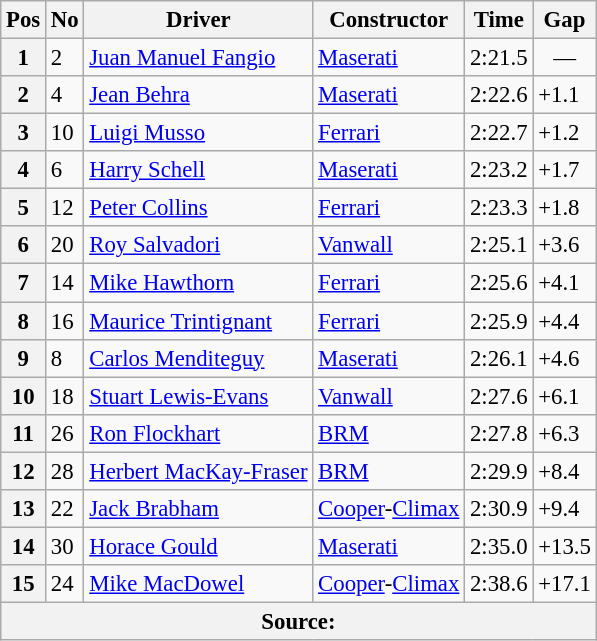<table class="wikitable sortable" style="font-size: 95%">
<tr>
<th>Pos</th>
<th>No</th>
<th>Driver</th>
<th>Constructor</th>
<th>Time</th>
<th>Gap</th>
</tr>
<tr>
<th>1</th>
<td>2</td>
<td> <a href='#'>Juan Manuel Fangio</a></td>
<td><a href='#'>Maserati</a></td>
<td>2:21.5</td>
<td align="center">—</td>
</tr>
<tr>
<th>2</th>
<td>4</td>
<td> <a href='#'>Jean Behra</a></td>
<td><a href='#'>Maserati</a></td>
<td>2:22.6</td>
<td>+1.1</td>
</tr>
<tr>
<th>3</th>
<td>10</td>
<td> <a href='#'>Luigi Musso</a></td>
<td><a href='#'>Ferrari</a></td>
<td>2:22.7</td>
<td>+1.2</td>
</tr>
<tr>
<th>4</th>
<td>6</td>
<td> <a href='#'>Harry Schell</a></td>
<td><a href='#'>Maserati</a></td>
<td>2:23.2</td>
<td>+1.7</td>
</tr>
<tr>
<th>5</th>
<td>12</td>
<td> <a href='#'>Peter Collins</a></td>
<td><a href='#'>Ferrari</a></td>
<td>2:23.3</td>
<td>+1.8</td>
</tr>
<tr>
<th>6</th>
<td>20</td>
<td> <a href='#'>Roy Salvadori</a></td>
<td><a href='#'>Vanwall</a></td>
<td>2:25.1</td>
<td>+3.6</td>
</tr>
<tr>
<th>7</th>
<td>14</td>
<td> <a href='#'>Mike Hawthorn</a></td>
<td><a href='#'>Ferrari</a></td>
<td>2:25.6</td>
<td>+4.1</td>
</tr>
<tr>
<th>8</th>
<td>16</td>
<td> <a href='#'>Maurice Trintignant</a></td>
<td><a href='#'>Ferrari</a></td>
<td>2:25.9</td>
<td>+4.4</td>
</tr>
<tr>
<th>9</th>
<td>8</td>
<td> <a href='#'>Carlos Menditeguy</a></td>
<td><a href='#'>Maserati</a></td>
<td>2:26.1</td>
<td>+4.6</td>
</tr>
<tr>
<th>10</th>
<td>18</td>
<td> <a href='#'>Stuart Lewis-Evans</a></td>
<td><a href='#'>Vanwall</a></td>
<td>2:27.6</td>
<td>+6.1</td>
</tr>
<tr>
<th>11</th>
<td>26</td>
<td> <a href='#'>Ron Flockhart</a></td>
<td><a href='#'>BRM</a></td>
<td>2:27.8</td>
<td>+6.3</td>
</tr>
<tr>
<th>12</th>
<td>28</td>
<td> <a href='#'>Herbert MacKay-Fraser</a></td>
<td><a href='#'>BRM</a></td>
<td>2:29.9</td>
<td>+8.4</td>
</tr>
<tr>
<th>13</th>
<td>22</td>
<td> <a href='#'>Jack Brabham</a></td>
<td><a href='#'>Cooper</a>-<a href='#'>Climax</a></td>
<td>2:30.9</td>
<td>+9.4</td>
</tr>
<tr>
<th>14</th>
<td>30</td>
<td> <a href='#'>Horace Gould</a></td>
<td><a href='#'>Maserati</a></td>
<td>2:35.0</td>
<td>+13.5</td>
</tr>
<tr>
<th>15</th>
<td>24</td>
<td> <a href='#'>Mike MacDowel</a></td>
<td><a href='#'>Cooper</a>-<a href='#'>Climax</a></td>
<td>2:38.6</td>
<td>+17.1</td>
</tr>
<tr>
<th colspan="6">Source:</th>
</tr>
</table>
